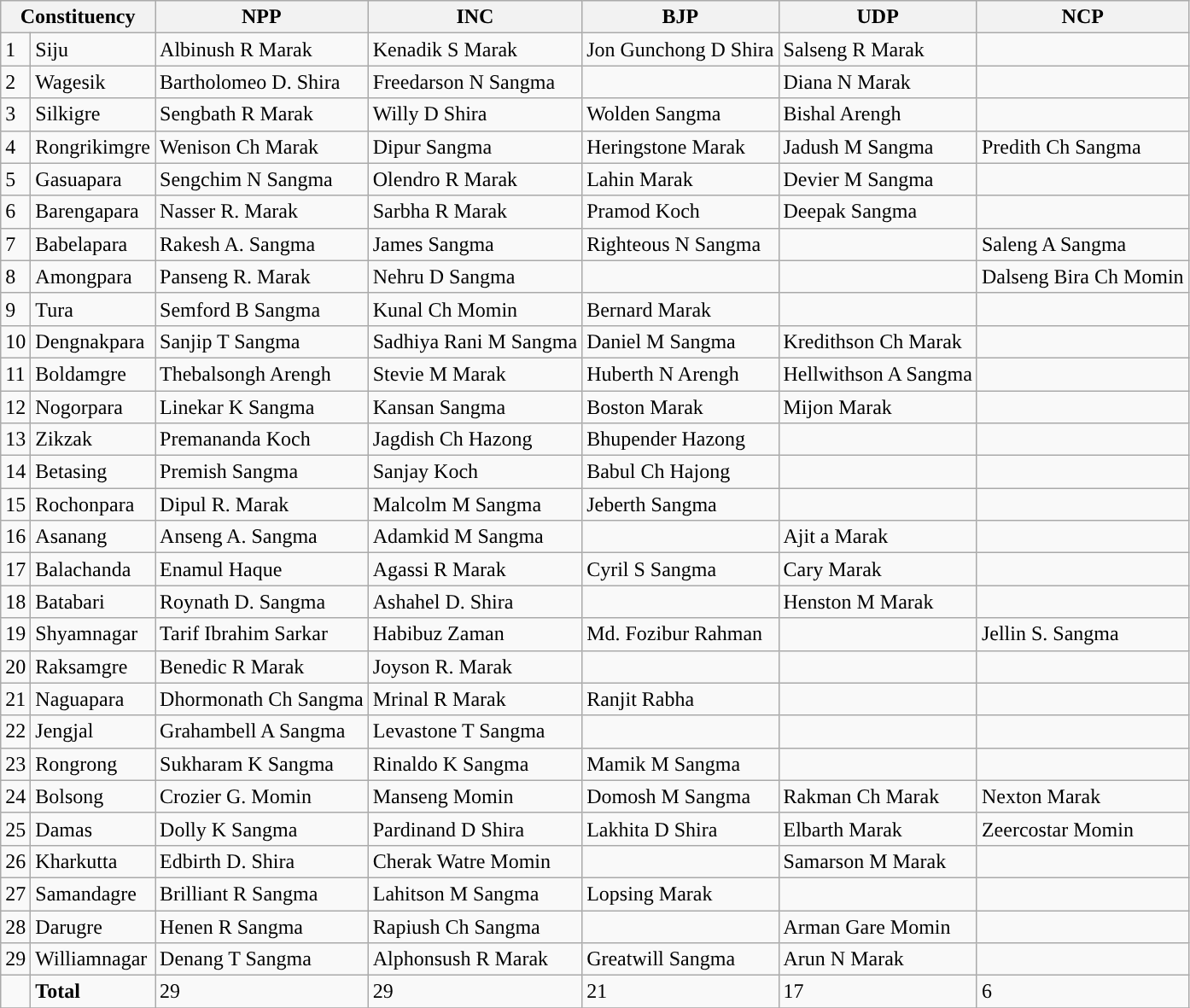<table class="wikitable">
<tr>
<th colspan="2">Constituency</th>
<th colspan="1" style="background-color:">NPP</th>
<th colspan="1" style="background-color:">INC</th>
<th colspan="1" style="background-color:">BJP</th>
<th colspan="1" style="background-color:">UDP</th>
<th colspan="1" style="background-color:">NCP</th>
</tr>
<tr>
<td>1</td>
<td>Siju</td>
<td>Albinush R Marak</td>
<td>Kenadik S Marak</td>
<td>Jon Gunchong D Shira</td>
<td>Salseng R Marak</td>
<td></td>
</tr>
<tr>
<td>2</td>
<td>Wagesik</td>
<td>Bartholomeo D. Shira</td>
<td>Freedarson N Sangma</td>
<td></td>
<td>Diana N Marak</td>
<td></td>
</tr>
<tr>
<td>3</td>
<td>Silkigre</td>
<td>Sengbath R Marak</td>
<td>Willy D Shira</td>
<td>Wolden Sangma</td>
<td>Bishal Arengh</td>
<td></td>
</tr>
<tr>
<td>4</td>
<td>Rongrikimgre</td>
<td>Wenison Ch Marak</td>
<td>Dipur Sangma</td>
<td>Heringstone Marak</td>
<td>Jadush M Sangma</td>
<td>Predith Ch Sangma</td>
</tr>
<tr>
<td>5</td>
<td>Gasuapara</td>
<td>Sengchim N Sangma</td>
<td>Olendro R Marak</td>
<td>Lahin Marak</td>
<td>Devier M Sangma</td>
<td></td>
</tr>
<tr>
<td>6</td>
<td>Barengapara</td>
<td>Nasser R. Marak</td>
<td>Sarbha R Marak</td>
<td>Pramod Koch</td>
<td>Deepak Sangma</td>
<td></td>
</tr>
<tr>
<td>7</td>
<td>Babelapara</td>
<td>Rakesh A. Sangma</td>
<td>James Sangma</td>
<td>Righteous N Sangma</td>
<td></td>
<td>Saleng A Sangma</td>
</tr>
<tr>
<td>8</td>
<td>Amongpara</td>
<td>Panseng R. Marak</td>
<td>Nehru D Sangma</td>
<td></td>
<td></td>
<td>Dalseng Bira Ch Momin</td>
</tr>
<tr>
<td>9</td>
<td>Tura</td>
<td>Semford B Sangma</td>
<td>Kunal Ch Momin</td>
<td>Bernard Marak</td>
<td></td>
<td></td>
</tr>
<tr>
<td>10</td>
<td>Dengnakpara</td>
<td>Sanjip T Sangma</td>
<td>Sadhiya Rani M Sangma</td>
<td>Daniel M Sangma</td>
<td>Kredithson Ch Marak</td>
<td></td>
</tr>
<tr>
<td>11</td>
<td>Boldamgre</td>
<td>Thebalsongh Arengh</td>
<td>Stevie M Marak</td>
<td>Huberth N Arengh</td>
<td>Hellwithson A Sangma</td>
<td></td>
</tr>
<tr>
<td>12</td>
<td>Nogorpara</td>
<td>Linekar K Sangma</td>
<td>Kansan Sangma</td>
<td>Boston Marak</td>
<td>Mijon Marak</td>
<td></td>
</tr>
<tr>
<td>13</td>
<td>Zikzak</td>
<td>Premananda Koch</td>
<td>Jagdish Ch Hazong</td>
<td>Bhupender Hazong</td>
<td></td>
<td></td>
</tr>
<tr>
<td>14</td>
<td>Betasing</td>
<td>Premish Sangma</td>
<td>Sanjay Koch</td>
<td>Babul Ch Hajong</td>
<td></td>
<td></td>
</tr>
<tr>
<td>15</td>
<td>Rochonpara</td>
<td>Dipul R. Marak</td>
<td>Malcolm M Sangma</td>
<td>Jeberth Sangma</td>
<td></td>
<td></td>
</tr>
<tr>
<td>16</td>
<td>Asanang</td>
<td>Anseng A. Sangma</td>
<td>Adamkid M Sangma</td>
<td></td>
<td>Ajit a Marak</td>
<td></td>
</tr>
<tr>
<td>17</td>
<td>Balachanda</td>
<td>Enamul Haque</td>
<td>Agassi R Marak</td>
<td>Cyril S Sangma</td>
<td>Cary Marak</td>
<td></td>
</tr>
<tr>
<td>18</td>
<td>Batabari</td>
<td>Roynath D. Sangma</td>
<td>Ashahel D. Shira</td>
<td></td>
<td>Henston M Marak</td>
<td></td>
</tr>
<tr>
<td>19</td>
<td>Shyamnagar</td>
<td>Tarif Ibrahim Sarkar</td>
<td>Habibuz Zaman</td>
<td>Md. Fozibur Rahman</td>
<td></td>
<td>Jellin S. Sangma</td>
</tr>
<tr>
<td>20</td>
<td>Raksamgre</td>
<td>Benedic R Marak</td>
<td>Joyson R. Marak</td>
<td></td>
<td></td>
<td></td>
</tr>
<tr>
<td>21</td>
<td>Naguapara</td>
<td>Dhormonath Ch Sangma</td>
<td>Mrinal R Marak</td>
<td>Ranjit Rabha</td>
<td></td>
<td></td>
</tr>
<tr>
<td>22</td>
<td>Jengjal</td>
<td>Grahambell A Sangma</td>
<td>Levastone T Sangma</td>
<td></td>
<td></td>
<td></td>
</tr>
<tr>
<td>23</td>
<td>Rongrong</td>
<td>Sukharam K Sangma</td>
<td>Rinaldo K Sangma</td>
<td>Mamik M Sangma</td>
<td></td>
<td></td>
</tr>
<tr>
<td>24</td>
<td>Bolsong</td>
<td>Crozier G. Momin</td>
<td>Manseng Momin</td>
<td>Domosh M Sangma</td>
<td>Rakman Ch Marak</td>
<td>Nexton Marak</td>
</tr>
<tr>
<td>25</td>
<td>Damas</td>
<td>Dolly K Sangma</td>
<td>Pardinand D Shira</td>
<td>Lakhita D Shira</td>
<td>Elbarth Marak</td>
<td>Zeercostar Momin</td>
</tr>
<tr>
<td>26</td>
<td>Kharkutta</td>
<td>Edbirth D. Shira</td>
<td>Cherak Watre Momin</td>
<td></td>
<td>Samarson M Marak</td>
<td></td>
</tr>
<tr>
<td>27</td>
<td>Samandagre</td>
<td>Brilliant R Sangma</td>
<td>Lahitson M Sangma</td>
<td>Lopsing Marak</td>
<td></td>
<td></td>
</tr>
<tr>
<td>28</td>
<td>Darugre</td>
<td>Henen R Sangma</td>
<td>Rapiush Ch Sangma</td>
<td></td>
<td>Arman Gare Momin</td>
<td></td>
</tr>
<tr>
<td>29</td>
<td>Williamnagar</td>
<td>Denang T Sangma</td>
<td>Alphonsush R Marak</td>
<td>Greatwill Sangma</td>
<td>Arun N Marak</td>
<td></td>
</tr>
<tr>
<td></td>
<td><strong>Total</strong></td>
<td>29</td>
<td>29</td>
<td>21</td>
<td>17</td>
<td>6</td>
</tr>
<tr>
</tr>
</table>
